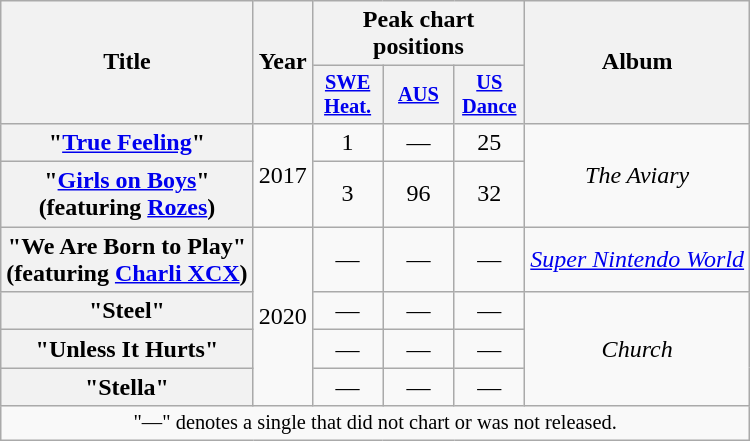<table class="wikitable plainrowheaders" style="text-align:center;">
<tr>
<th scope="col" rowspan="2">Title</th>
<th scope="col" rowspan="2">Year</th>
<th scope="col" colspan="3">Peak chart positions</th>
<th scope="col" rowspan="2">Album</th>
</tr>
<tr>
<th scope="col" style="width:3em;font-size:85%;"><a href='#'>SWE<br>Heat.</a><br></th>
<th scope="col" style="width:3em;font-size:85%;"><a href='#'>AUS</a><br></th>
<th scope="col" style="width:3em;font-size:85%;"><a href='#'>US<br>Dance</a><br></th>
</tr>
<tr>
<th scope="row">"<a href='#'>True Feeling</a>"</th>
<td rowspan="2">2017</td>
<td>1</td>
<td>—</td>
<td>25</td>
<td rowspan="2"><em>The Aviary</em></td>
</tr>
<tr>
<th scope="row">"<a href='#'>Girls on Boys</a>"<br><span>(featuring <a href='#'>Rozes</a>)</span></th>
<td>3</td>
<td>96</td>
<td>32</td>
</tr>
<tr>
<th scope="row">"We Are Born to Play"<br><span>(featuring <a href='#'>Charli XCX</a>)</span></th>
<td rowspan="4">2020</td>
<td>—</td>
<td>—</td>
<td>—</td>
<td><em><a href='#'>Super Nintendo World</a></em></td>
</tr>
<tr>
<th scope="row">"Steel"</th>
<td>—</td>
<td>—</td>
<td>—</td>
<td rowspan="3"><em>Church</em></td>
</tr>
<tr>
<th scope="row">"Unless It Hurts"</th>
<td>—</td>
<td>—</td>
<td>—</td>
</tr>
<tr>
<th scope="row">"Stella"</th>
<td>—</td>
<td>—</td>
<td>—</td>
</tr>
<tr>
<td colspan="6" style="text-align:center; font-size:85%;">"—" denotes a single that did not chart or was not released.</td>
</tr>
</table>
